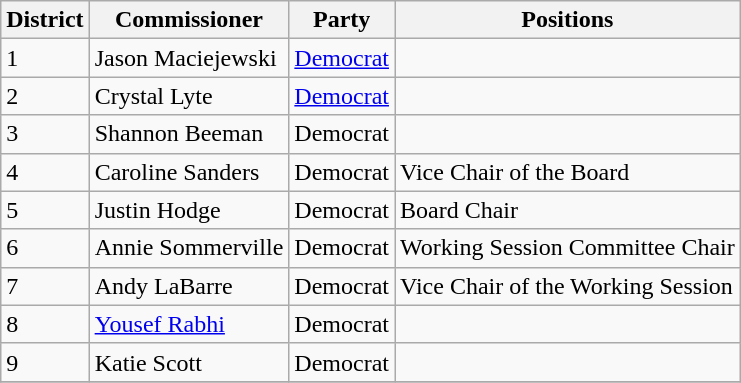<table class="wikitable">
<tr>
<th>District</th>
<th>Commissioner</th>
<th>Party</th>
<th>Positions</th>
</tr>
<tr>
<td>1</td>
<td>Jason Maciejewski</td>
<td><a href='#'>Democrat</a></td>
<td></td>
</tr>
<tr>
<td>2</td>
<td>Crystal Lyte</td>
<td><a href='#'>Democrat</a></td>
<td></td>
</tr>
<tr>
<td>3</td>
<td>Shannon Beeman</td>
<td>Democrat</td>
<td></td>
</tr>
<tr>
<td>4</td>
<td>Caroline Sanders</td>
<td>Democrat</td>
<td>Vice Chair of the Board</td>
</tr>
<tr>
<td>5</td>
<td>Justin Hodge</td>
<td>Democrat</td>
<td>Board Chair</td>
</tr>
<tr>
<td>6</td>
<td>Annie Sommerville</td>
<td>Democrat</td>
<td>Working Session Committee Chair</td>
</tr>
<tr>
<td>7</td>
<td>Andy LaBarre</td>
<td>Democrat</td>
<td>Vice Chair of the Working Session</td>
</tr>
<tr>
<td>8</td>
<td><a href='#'>Yousef Rabhi</a></td>
<td>Democrat</td>
<td></td>
</tr>
<tr>
<td>9</td>
<td>Katie Scott</td>
<td>Democrat</td>
<td></td>
</tr>
<tr>
</tr>
</table>
